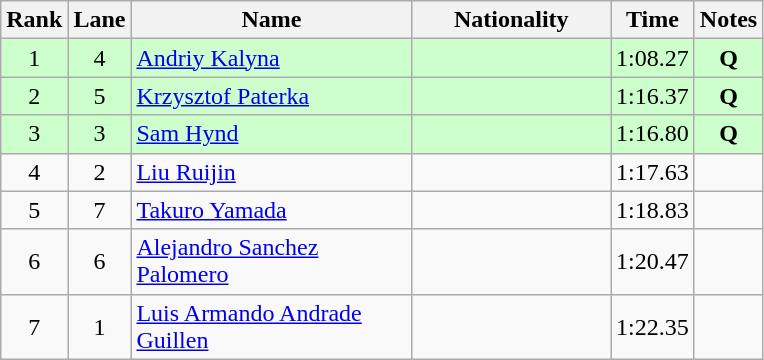<table class="wikitable sortable" style="text-align:center">
<tr>
<th>Rank</th>
<th>Lane</th>
<th style="width:180px">Name</th>
<th style="width:125px">Nationality</th>
<th>Time</th>
<th>Notes</th>
</tr>
<tr style="background:#cfc;">
<td>1</td>
<td>4</td>
<td style="text-align:left;"><a href='#'>Andriy Kalyna</a></td>
<td style="text-align:left;"></td>
<td>1:08.27</td>
<td><strong>Q</strong></td>
</tr>
<tr style="background:#cfc;">
<td>2</td>
<td>5</td>
<td style="text-align:left;"><a href='#'>Krzysztof Paterka</a></td>
<td style="text-align:left;"></td>
<td>1:16.37</td>
<td><strong>Q</strong></td>
</tr>
<tr style="background:#cfc;">
<td>3</td>
<td>3</td>
<td style="text-align:left;"><a href='#'>Sam Hynd</a></td>
<td style="text-align:left;"></td>
<td>1:16.80</td>
<td><strong>Q</strong></td>
</tr>
<tr>
<td>4</td>
<td>2</td>
<td style="text-align:left;"><a href='#'>Liu Ruijin</a></td>
<td style="text-align:left;"></td>
<td>1:17.63</td>
<td></td>
</tr>
<tr>
<td>5</td>
<td>7</td>
<td style="text-align:left;"><a href='#'>Takuro Yamada</a></td>
<td style="text-align:left;"></td>
<td>1:18.83</td>
<td></td>
</tr>
<tr>
<td>6</td>
<td>6</td>
<td style="text-align:left;"><a href='#'>Alejandro Sanchez Palomero</a></td>
<td style="text-align:left;"></td>
<td>1:20.47</td>
<td></td>
</tr>
<tr>
<td>7</td>
<td>1</td>
<td style="text-align:left;"><a href='#'>Luis Armando Andrade Guillen</a></td>
<td style="text-align:left;"></td>
<td>1:22.35</td>
<td></td>
</tr>
</table>
